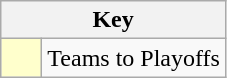<table class="wikitable" style="text-align: center;">
<tr>
<th colspan=2>Key</th>
</tr>
<tr>
<td style="background:#ffffcc; width:20px;"></td>
<td align=left>Teams to Playoffs</td>
</tr>
</table>
